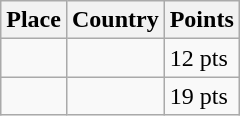<table class=wikitable>
<tr>
<th>Place</th>
<th>Country</th>
<th>Points</th>
</tr>
<tr>
<td align=center></td>
<td></td>
<td>12 pts</td>
</tr>
<tr>
<td align=center></td>
<td></td>
<td>19 pts</td>
</tr>
</table>
